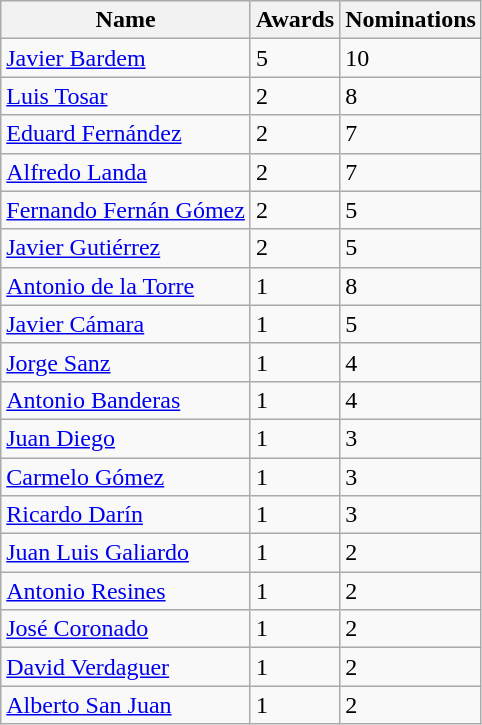<table class="wikitable sortable">
<tr>
<th>Name</th>
<th>Awards</th>
<th>Nominations</th>
</tr>
<tr>
<td><a href='#'>Javier Bardem</a></td>
<td>5</td>
<td>10</td>
</tr>
<tr>
<td><a href='#'>Luis Tosar</a></td>
<td>2</td>
<td>8</td>
</tr>
<tr>
<td><a href='#'>Eduard Fernández</a></td>
<td>2</td>
<td>7</td>
</tr>
<tr>
<td><a href='#'>Alfredo Landa</a></td>
<td>2</td>
<td>7</td>
</tr>
<tr>
<td><a href='#'>Fernando Fernán Gómez</a></td>
<td>2</td>
<td>5</td>
</tr>
<tr>
<td><a href='#'>Javier Gutiérrez</a></td>
<td>2</td>
<td>5</td>
</tr>
<tr>
<td><a href='#'>Antonio de la Torre</a></td>
<td>1</td>
<td>8</td>
</tr>
<tr>
<td><a href='#'>Javier Cámara</a></td>
<td>1</td>
<td>5</td>
</tr>
<tr>
<td><a href='#'>Jorge Sanz</a></td>
<td>1</td>
<td>4</td>
</tr>
<tr>
<td><a href='#'>Antonio Banderas</a></td>
<td>1</td>
<td>4</td>
</tr>
<tr>
<td><a href='#'>Juan Diego</a></td>
<td>1</td>
<td>3</td>
</tr>
<tr>
<td><a href='#'>Carmelo Gómez</a></td>
<td>1</td>
<td>3</td>
</tr>
<tr>
<td><a href='#'>Ricardo Darín</a></td>
<td>1</td>
<td>3</td>
</tr>
<tr>
<td><a href='#'>Juan Luis Galiardo</a></td>
<td>1</td>
<td>2</td>
</tr>
<tr>
<td><a href='#'>Antonio Resines</a></td>
<td>1</td>
<td>2</td>
</tr>
<tr>
<td><a href='#'>José Coronado</a></td>
<td>1</td>
<td>2</td>
</tr>
<tr>
<td><a href='#'>David Verdaguer</a></td>
<td>1</td>
<td>2</td>
</tr>
<tr>
<td><a href='#'>Alberto San Juan</a></td>
<td>1</td>
<td>2</td>
</tr>
</table>
